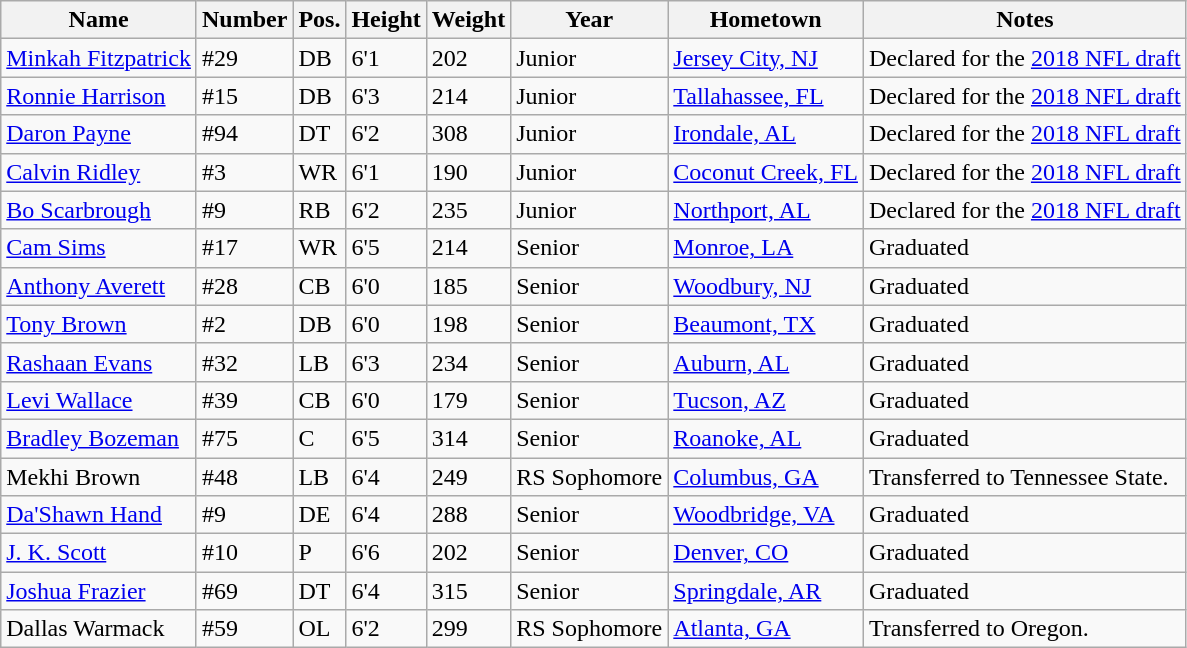<table class="wikitable sortable">
<tr>
<th>Name</th>
<th>Number</th>
<th>Pos.</th>
<th>Height</th>
<th>Weight</th>
<th>Year</th>
<th>Hometown</th>
<th class="unsortable">Notes</th>
</tr>
<tr>
<td><a href='#'>Minkah Fitzpatrick</a></td>
<td>#29</td>
<td>DB</td>
<td>6'1</td>
<td>202</td>
<td>Junior</td>
<td><a href='#'>Jersey City, NJ</a></td>
<td>Declared for the <a href='#'>2018 NFL draft</a></td>
</tr>
<tr>
<td><a href='#'>Ronnie Harrison</a></td>
<td>#15</td>
<td>DB</td>
<td>6'3</td>
<td>214</td>
<td>Junior</td>
<td><a href='#'>Tallahassee, FL</a></td>
<td>Declared for the <a href='#'>2018 NFL draft</a></td>
</tr>
<tr>
<td><a href='#'>Daron Payne</a></td>
<td>#94</td>
<td>DT</td>
<td>6'2</td>
<td>308</td>
<td>Junior</td>
<td><a href='#'>Irondale, AL</a></td>
<td>Declared for the <a href='#'>2018 NFL draft</a></td>
</tr>
<tr>
<td><a href='#'>Calvin Ridley</a></td>
<td>#3</td>
<td>WR</td>
<td>6'1</td>
<td>190</td>
<td>Junior</td>
<td><a href='#'>Coconut Creek, FL</a></td>
<td>Declared for the <a href='#'>2018 NFL draft</a></td>
</tr>
<tr>
<td><a href='#'>Bo Scarbrough</a></td>
<td>#9</td>
<td>RB</td>
<td>6'2</td>
<td>235</td>
<td>Junior</td>
<td><a href='#'>Northport, AL</a></td>
<td>Declared for the <a href='#'>2018 NFL draft</a></td>
</tr>
<tr>
<td><a href='#'>Cam Sims</a></td>
<td>#17</td>
<td>WR</td>
<td>6'5</td>
<td>214</td>
<td>Senior</td>
<td><a href='#'>Monroe, LA</a></td>
<td>Graduated</td>
</tr>
<tr>
<td><a href='#'>Anthony Averett</a></td>
<td>#28</td>
<td>CB</td>
<td>6'0</td>
<td>185</td>
<td>Senior</td>
<td><a href='#'>Woodbury, NJ</a></td>
<td>Graduated</td>
</tr>
<tr>
<td><a href='#'>Tony Brown</a></td>
<td>#2</td>
<td>DB</td>
<td>6'0</td>
<td>198</td>
<td>Senior</td>
<td><a href='#'>Beaumont, TX</a></td>
<td>Graduated</td>
</tr>
<tr>
<td><a href='#'>Rashaan Evans</a></td>
<td>#32</td>
<td>LB</td>
<td>6'3</td>
<td>234</td>
<td>Senior</td>
<td><a href='#'>Auburn, AL</a></td>
<td>Graduated</td>
</tr>
<tr>
<td><a href='#'>Levi Wallace</a></td>
<td>#39</td>
<td>CB</td>
<td>6'0</td>
<td>179</td>
<td>Senior</td>
<td><a href='#'>Tucson, AZ</a></td>
<td>Graduated</td>
</tr>
<tr>
<td><a href='#'>Bradley Bozeman</a></td>
<td>#75</td>
<td>C</td>
<td>6'5</td>
<td>314</td>
<td>Senior</td>
<td><a href='#'>Roanoke, AL</a></td>
<td>Graduated</td>
</tr>
<tr>
<td>Mekhi Brown</td>
<td>#48</td>
<td>LB</td>
<td>6'4</td>
<td>249</td>
<td>RS Sophomore</td>
<td><a href='#'>Columbus, GA</a></td>
<td>Transferred to Tennessee State.</td>
</tr>
<tr>
<td><a href='#'>Da'Shawn Hand</a></td>
<td>#9</td>
<td>DE</td>
<td>6'4</td>
<td>288</td>
<td>Senior</td>
<td><a href='#'>Woodbridge, VA</a></td>
<td>Graduated</td>
</tr>
<tr>
<td><a href='#'>J. K. Scott</a></td>
<td>#10</td>
<td>P</td>
<td>6'6</td>
<td>202</td>
<td>Senior</td>
<td><a href='#'>Denver, CO</a></td>
<td>Graduated</td>
</tr>
<tr>
<td><a href='#'>Joshua Frazier</a></td>
<td>#69</td>
<td>DT</td>
<td>6'4</td>
<td>315</td>
<td>Senior</td>
<td><a href='#'>Springdale, AR</a></td>
<td>Graduated</td>
</tr>
<tr>
<td>Dallas Warmack</td>
<td>#59</td>
<td>OL</td>
<td>6'2</td>
<td>299</td>
<td>RS Sophomore</td>
<td><a href='#'>Atlanta, GA</a></td>
<td>Transferred to Oregon.</td>
</tr>
</table>
